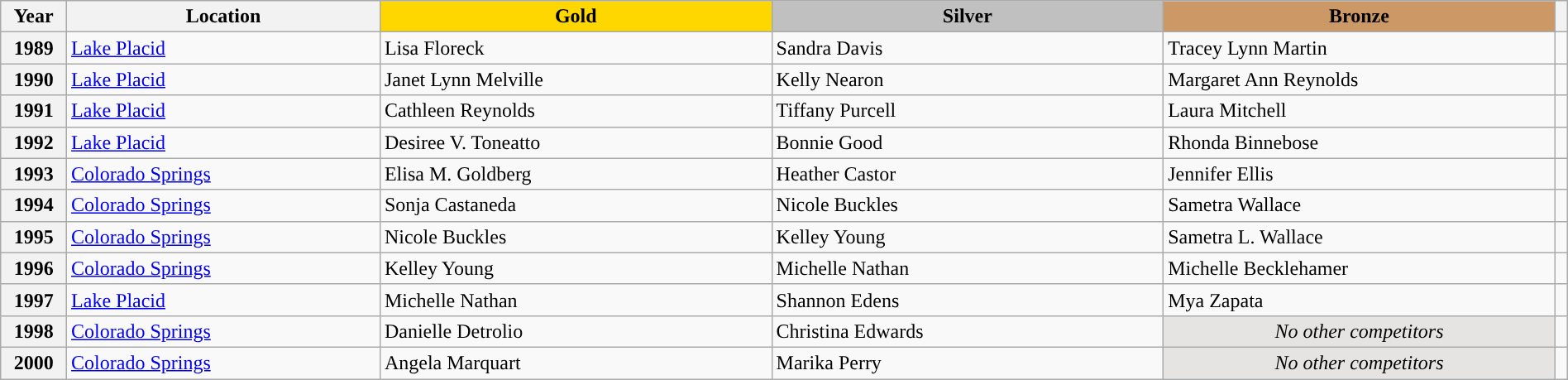<table class="wikitable unsortable" style="text-align:left; width:100%;">
<tr>
<th scope="col" style="text-align:center;">Year</th>
<th scope="col" style="text-align:center; width:20%">Location</th>
<td scope="col" style="text-align:center; width:25%; background:gold"><strong>Gold</strong></td>
<td scope="col" style="text-align:center; width:25%; background:silver"><strong>Silver</strong></td>
<td scope="col" style="text-align:center; width:25%; background:#c96"><strong>Bronze</strong></td>
<th scope="col" style="text-align:center"></th>
</tr>
<tr>
<th scope="row">1989</th>
<td><a href='#'>Lake Placid</a></td>
<td>Lisa Floreck</td>
<td>Sandra Davis</td>
<td>Tracey Lynn Martin</td>
<td></td>
</tr>
<tr>
<th scope="row">1990</th>
<td><a href='#'>Lake Placid</a></td>
<td>Janet Lynn Melville</td>
<td>Kelly Nearon</td>
<td>Margaret Ann Reynolds</td>
<td></td>
</tr>
<tr>
<th scope="row">1991</th>
<td><a href='#'>Lake Placid</a></td>
<td>Cathleen Reynolds</td>
<td>Tiffany Purcell</td>
<td>Laura Mitchell</td>
<td></td>
</tr>
<tr>
<th scope="row">1992</th>
<td><a href='#'>Lake Placid</a></td>
<td>Desiree V. Toneatto</td>
<td>Bonnie Good</td>
<td>Rhonda Binnebose</td>
<td></td>
</tr>
<tr>
<th scope="row">1993</th>
<td><a href='#'>Colorado Springs</a></td>
<td>Elisa M. Goldberg</td>
<td>Heather Castor</td>
<td>Jennifer Ellis</td>
<td></td>
</tr>
<tr>
<th scope="row">1994</th>
<td><a href='#'>Colorado Springs</a></td>
<td>Sonja Castaneda</td>
<td>Nicole Buckles</td>
<td>Sametra Wallace</td>
<td></td>
</tr>
<tr>
<th scope="row">1995</th>
<td><a href='#'>Colorado Springs</a></td>
<td>Nicole Buckles</td>
<td>Kelley Young</td>
<td>Sametra L. Wallace</td>
<td></td>
</tr>
<tr>
<th scope="row">1996</th>
<td><a href='#'>Colorado Springs</a></td>
<td>Kelley Young</td>
<td>Michelle Nathan</td>
<td>Michelle Becklehamer</td>
<td></td>
</tr>
<tr>
<th scope="row">1997</th>
<td><a href='#'>Lake Placid</a></td>
<td>Michelle Nathan</td>
<td>Shannon Edens</td>
<td>Mya Zapata</td>
<td></td>
</tr>
<tr>
<th scope="row">1998</th>
<td><a href='#'>Colorado Springs</a></td>
<td>Danielle Detrolio</td>
<td>Christina Edwards</td>
<td align="center" bgcolor="e5e4e2"><em>No other competitors</em></td>
<td></td>
</tr>
<tr>
<th scope="row">2000</th>
<td><a href='#'>Colorado Springs</a></td>
<td>Angela Marquart</td>
<td>Marika Perry</td>
<td align="center" bgcolor="e5e4e2"><em>No other competitors</em></td>
<td></td>
</tr>
</table>
